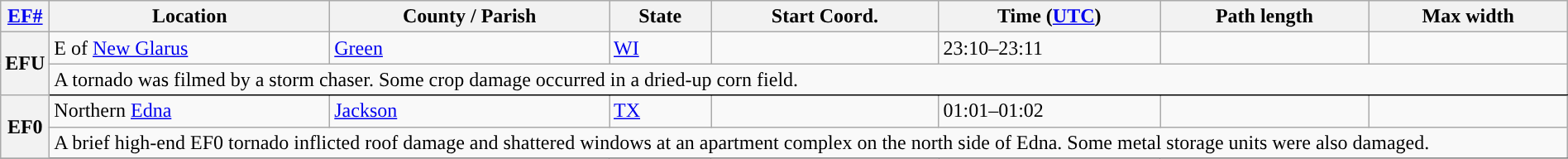<table class="wikitable sortable" style="width:100%;">
<tr>
<th scope="col" width="2%" align="center"><a href='#'>EF#</a></th>
<th scope="col" align="center" class="unsortable">Location</th>
<th scope="col" align="center" class="unsortable">County / Parish</th>
<th scope="col" align="center">State</th>
<th scope="col" align="center">Start Coord.</th>
<th scope="col" align="center">Time (<a href='#'>UTC</a>)</th>
<th scope="col" align="center">Path length</th>
<th scope="col" align="center">Max width</th>
</tr>
<tr>
<th scope="row" rowspan="2" style="background-color:#">EFU</th>
<td>E of <a href='#'>New Glarus</a></td>
<td><a href='#'>Green</a></td>
<td><a href='#'>WI</a></td>
<td></td>
<td>23:10–23:11</td>
<td></td>
<td></td>
</tr>
<tr class="expand-child">
<td colspan="8" style=" border-bottom: 1px solid black;">A tornado was filmed by a storm chaser. Some crop damage occurred in a dried-up corn field.</td>
</tr>
<tr>
<th scope="row" rowspan="2" style="background-color:#">EF0</th>
<td>Northern <a href='#'>Edna</a></td>
<td><a href='#'>Jackson</a></td>
<td><a href='#'>TX</a></td>
<td></td>
<td>01:01–01:02</td>
<td></td>
<td></td>
</tr>
<tr class="expand-child">
<td colspan="8" style=" border-bottom: 1px solid black;">A brief high-end EF0 tornado inflicted roof damage and shattered windows at an apartment complex on the north side of Edna. Some metal storage units were also damaged.</td>
</tr>
<tr>
</tr>
</table>
